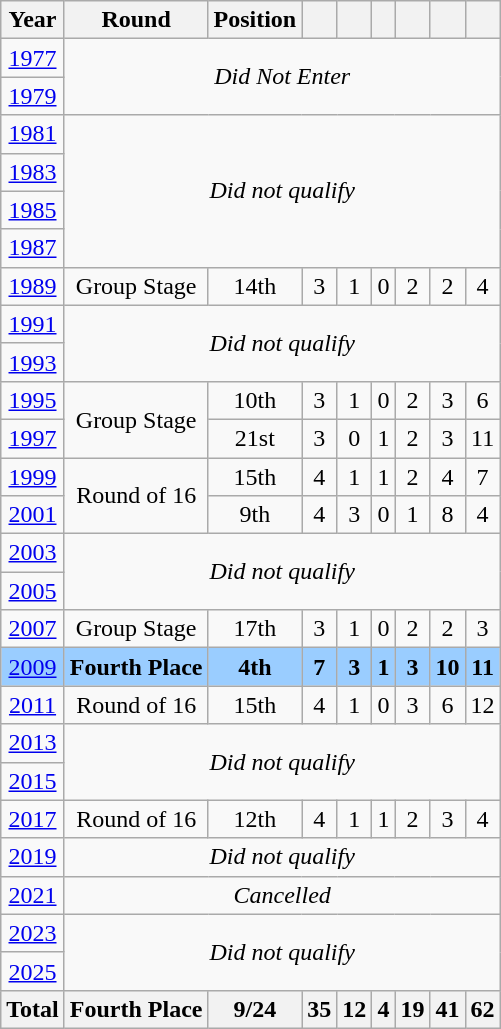<table class="wikitable" style="text-align: center">
<tr>
<th>Year</th>
<th>Round</th>
<th>Position</th>
<th></th>
<th></th>
<th></th>
<th></th>
<th></th>
<th></th>
</tr>
<tr>
<td> <a href='#'>1977</a></td>
<td rowspan=2 colspan=8><em>Did Not Enter</em></td>
</tr>
<tr>
<td> <a href='#'>1979</a></td>
</tr>
<tr>
<td> <a href='#'>1981</a></td>
<td rowspan=4 colspan=8><em>Did not qualify</em></td>
</tr>
<tr>
<td> <a href='#'>1983</a></td>
</tr>
<tr>
<td> <a href='#'>1985</a></td>
</tr>
<tr>
<td> <a href='#'>1987</a></td>
</tr>
<tr>
<td> <a href='#'>1989</a></td>
<td>Group Stage</td>
<td>14th</td>
<td>3</td>
<td>1</td>
<td>0</td>
<td>2</td>
<td>2</td>
<td>4</td>
</tr>
<tr>
<td> <a href='#'>1991</a></td>
<td rowspan=2 colspan=8><em>Did not qualify</em></td>
</tr>
<tr>
<td> <a href='#'>1993</a></td>
</tr>
<tr>
<td> <a href='#'>1995</a></td>
<td rowspan=2>Group Stage</td>
<td>10th</td>
<td>3</td>
<td>1</td>
<td>0</td>
<td>2</td>
<td>3</td>
<td>6</td>
</tr>
<tr>
<td> <a href='#'>1997</a></td>
<td>21st</td>
<td>3</td>
<td>0</td>
<td>1</td>
<td>2</td>
<td>3</td>
<td>11</td>
</tr>
<tr>
<td> <a href='#'>1999</a></td>
<td rowspan=2>Round of 16</td>
<td>15th</td>
<td>4</td>
<td>1</td>
<td>1</td>
<td>2</td>
<td>4</td>
<td>7</td>
</tr>
<tr>
<td> <a href='#'>2001</a></td>
<td>9th</td>
<td>4</td>
<td>3</td>
<td>0</td>
<td>1</td>
<td>8</td>
<td>4</td>
</tr>
<tr>
<td> <a href='#'>2003</a></td>
<td rowspan=2 colspan=8><em>Did not qualify</em></td>
</tr>
<tr>
<td> <a href='#'>2005</a></td>
</tr>
<tr>
<td> <a href='#'>2007</a></td>
<td>Group Stage</td>
<td>17th</td>
<td>3</td>
<td>1</td>
<td>0</td>
<td>2</td>
<td>2</td>
<td>3</td>
</tr>
<tr style="background:#9acdff;">
<td> <a href='#'>2009</a></td>
<td><strong>Fourth Place</strong></td>
<td><strong>4th</strong></td>
<td><strong>7</strong></td>
<td><strong>3</strong></td>
<td><strong>1</strong></td>
<td><strong>3</strong></td>
<td><strong>10</strong></td>
<td><strong>11</strong></td>
</tr>
<tr>
<td> <a href='#'>2011</a></td>
<td>Round of 16</td>
<td>15th</td>
<td>4</td>
<td>1</td>
<td>0</td>
<td>3</td>
<td>6</td>
<td>12</td>
</tr>
<tr>
<td> <a href='#'>2013</a></td>
<td rowspan=2 colspan=8><em>Did not qualify</em></td>
</tr>
<tr>
<td> <a href='#'>2015</a></td>
</tr>
<tr>
<td> <a href='#'>2017</a></td>
<td>Round of 16</td>
<td>12th</td>
<td>4</td>
<td>1</td>
<td>1</td>
<td>2</td>
<td>3</td>
<td>4</td>
</tr>
<tr>
<td> <a href='#'>2019</a></td>
<td colspan=8><em>Did not qualify</em></td>
</tr>
<tr>
<td> <a href='#'>2021</a></td>
<td colspan=8><em>Cancelled</em></td>
</tr>
<tr>
<td> <a href='#'>2023</a></td>
<td rowspan=2 colspan=8><em>Did not qualify</em></td>
</tr>
<tr>
<td> <a href='#'>2025</a></td>
</tr>
<tr>
<th>Total</th>
<th>Fourth Place</th>
<th>9/24</th>
<th>35</th>
<th>12</th>
<th>4</th>
<th>19</th>
<th>41</th>
<th>62</th>
</tr>
</table>
